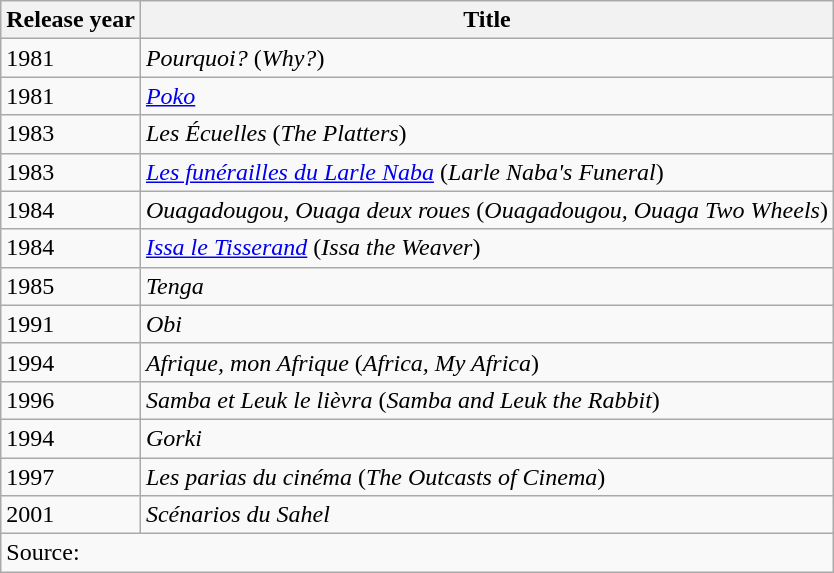<table class="wikitable">
<tr>
<th>Release year</th>
<th>Title</th>
</tr>
<tr>
<td>1981</td>
<td><em>Pourquoi?</em> (<em>Why?</em>)</td>
</tr>
<tr>
<td>1981</td>
<td><em><a href='#'>Poko</a></em></td>
</tr>
<tr>
<td>1983</td>
<td><em>Les Écuelles</em> (<em>The Platters</em>)</td>
</tr>
<tr>
<td>1983</td>
<td><em><a href='#'>Les funérailles du Larle Naba</a></em> (<em>Larle Naba's Funeral</em>)</td>
</tr>
<tr>
<td>1984</td>
<td><em>Ouagadougou, Ouaga deux roues</em> (<em>Ouagadougou, Ouaga Two Wheels</em>)</td>
</tr>
<tr>
<td>1984</td>
<td><em><a href='#'>Issa le Tisserand</a></em> (<em>Issa the Weaver</em>)</td>
</tr>
<tr>
<td>1985</td>
<td><em>Tenga</em></td>
</tr>
<tr>
<td>1991</td>
<td><em>Obi</em></td>
</tr>
<tr>
<td>1994</td>
<td><em>Afrique, mon Afrique</em> (<em>Africa, My Africa</em>)</td>
</tr>
<tr>
<td>1996</td>
<td><em>Samba et Leuk le lièvra</em> (<em>Samba and Leuk the Rabbit</em>)</td>
</tr>
<tr>
<td>1994</td>
<td><em>Gorki</em></td>
</tr>
<tr>
<td>1997</td>
<td><em>Les parias du cinéma</em> (<em>The Outcasts of Cinema</em>)</td>
</tr>
<tr>
<td>2001</td>
<td><em>Scénarios du Sahel</em></td>
</tr>
<tr>
<td colspan="2">Source:</td>
</tr>
</table>
